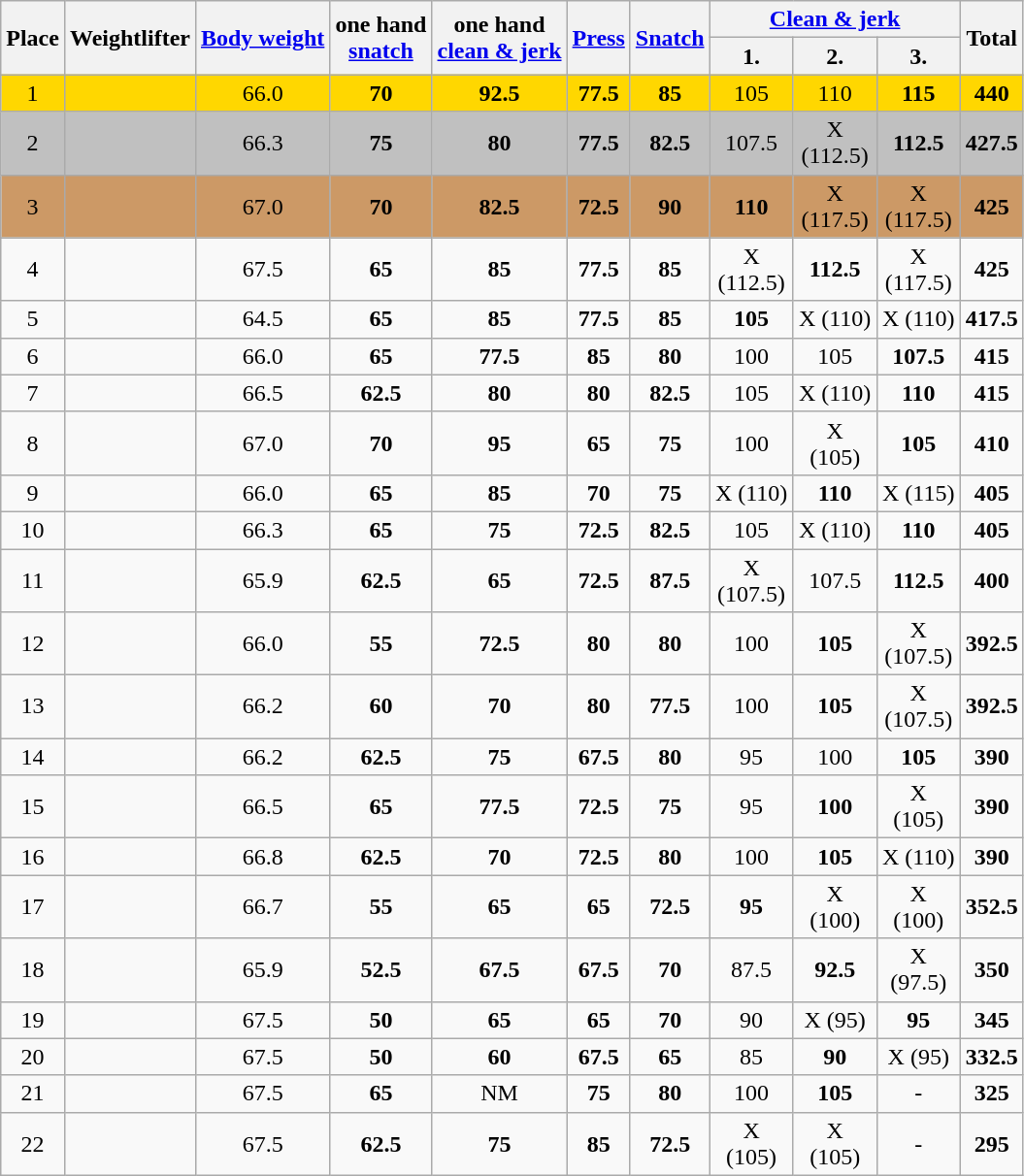<table class=wikitable style="text-align:center">
<tr>
<th rowspan=2>Place</th>
<th rowspan=2>Weightlifter</th>
<th rowspan=2><a href='#'>Body weight</a></th>
<th rowspan=2>one hand<br><a href='#'>snatch</a></th>
<th rowspan=2>one hand<br><a href='#'>clean & jerk</a></th>
<th rowspan=2><a href='#'>Press</a></th>
<th rowspan=2><a href='#'>Snatch</a></th>
<th colspan=3><a href='#'>Clean & jerk</a></th>
<th rowspan=2>Total</th>
</tr>
<tr>
<th align=center width=50>1.</th>
<th align=center width=50>2.</th>
<th align=center width=50>3.</th>
</tr>
<tr bgcolor=gold>
<td>1</td>
<td align=left></td>
<td>66.0</td>
<td><strong>70</strong></td>
<td><strong>92.5</strong></td>
<td><strong>77.5</strong></td>
<td><strong>85</strong></td>
<td>105</td>
<td>110</td>
<td><strong>115</strong></td>
<td><strong>440</strong></td>
</tr>
<tr bgcolor=silver>
<td>2</td>
<td align=left></td>
<td>66.3</td>
<td><strong>75</strong></td>
<td><strong>80</strong></td>
<td><strong>77.5</strong></td>
<td><strong>82.5</strong></td>
<td>107.5</td>
<td>X (112.5)</td>
<td><strong>112.5</strong></td>
<td><strong>427.5</strong></td>
</tr>
<tr bgcolor=cc9966>
<td>3</td>
<td align=left></td>
<td>67.0</td>
<td><strong>70</strong></td>
<td><strong>82.5</strong></td>
<td><strong>72.5</strong></td>
<td><strong>90</strong></td>
<td><strong>110</strong></td>
<td>X (117.5)</td>
<td>X (117.5)</td>
<td><strong>425</strong></td>
</tr>
<tr>
<td>4</td>
<td align=left></td>
<td>67.5</td>
<td><strong>65</strong></td>
<td><strong>85</strong></td>
<td><strong>77.5</strong></td>
<td><strong>85</strong></td>
<td>X (112.5)</td>
<td><strong>112.5</strong></td>
<td>X (117.5)</td>
<td><strong>425</strong></td>
</tr>
<tr>
<td>5</td>
<td align=left></td>
<td>64.5</td>
<td><strong>65</strong></td>
<td><strong>85</strong></td>
<td><strong>77.5</strong></td>
<td><strong>85</strong></td>
<td><strong>105</strong></td>
<td>X (110)</td>
<td>X (110)</td>
<td><strong>417.5</strong></td>
</tr>
<tr>
<td>6</td>
<td align=left></td>
<td>66.0</td>
<td><strong>65</strong></td>
<td><strong>77.5</strong></td>
<td><strong>85</strong></td>
<td><strong>80</strong></td>
<td>100</td>
<td>105</td>
<td><strong>107.5</strong></td>
<td><strong>415</strong></td>
</tr>
<tr>
<td>7</td>
<td align=left></td>
<td>66.5</td>
<td><strong>62.5</strong></td>
<td><strong>80</strong></td>
<td><strong>80</strong></td>
<td><strong>82.5</strong></td>
<td>105</td>
<td>X (110)</td>
<td><strong>110</strong></td>
<td><strong>415</strong></td>
</tr>
<tr>
<td>8</td>
<td align=left></td>
<td>67.0</td>
<td><strong>70</strong></td>
<td><strong>95</strong></td>
<td><strong>65</strong></td>
<td><strong>75</strong></td>
<td>100</td>
<td>X (105)</td>
<td><strong>105</strong></td>
<td><strong>410</strong></td>
</tr>
<tr>
<td>9</td>
<td align=left></td>
<td>66.0</td>
<td><strong>65</strong></td>
<td><strong>85</strong></td>
<td><strong>70</strong></td>
<td><strong>75</strong></td>
<td>X (110)</td>
<td><strong>110</strong></td>
<td>X (115)</td>
<td><strong>405</strong></td>
</tr>
<tr>
<td>10</td>
<td align=left></td>
<td>66.3</td>
<td><strong>65</strong></td>
<td><strong>75</strong></td>
<td><strong>72.5</strong></td>
<td><strong>82.5</strong></td>
<td>105</td>
<td>X (110)</td>
<td><strong>110</strong></td>
<td><strong>405</strong></td>
</tr>
<tr>
<td>11</td>
<td align=left></td>
<td>65.9</td>
<td><strong>62.5</strong></td>
<td><strong>65</strong></td>
<td><strong>72.5</strong></td>
<td><strong>87.5</strong></td>
<td>X (107.5)</td>
<td>107.5</td>
<td><strong>112.5</strong></td>
<td><strong>400</strong></td>
</tr>
<tr>
<td>12</td>
<td align=left></td>
<td>66.0</td>
<td><strong>55</strong></td>
<td><strong>72.5</strong></td>
<td><strong>80</strong></td>
<td><strong>80</strong></td>
<td>100</td>
<td><strong>105</strong></td>
<td>X (107.5)</td>
<td><strong>392.5</strong></td>
</tr>
<tr>
<td>13</td>
<td align=left></td>
<td>66.2</td>
<td><strong>60</strong></td>
<td><strong>70</strong></td>
<td><strong>80</strong></td>
<td><strong>77.5</strong></td>
<td>100</td>
<td><strong>105</strong></td>
<td>X (107.5)</td>
<td><strong>392.5</strong></td>
</tr>
<tr>
<td>14</td>
<td align=left></td>
<td>66.2</td>
<td><strong>62.5</strong></td>
<td><strong>75</strong></td>
<td><strong>67.5</strong></td>
<td><strong>80</strong></td>
<td>95</td>
<td>100</td>
<td><strong>105</strong></td>
<td><strong>390</strong></td>
</tr>
<tr>
<td>15</td>
<td align=left></td>
<td>66.5</td>
<td><strong>65</strong></td>
<td><strong>77.5</strong></td>
<td><strong>72.5</strong></td>
<td><strong>75</strong></td>
<td>95</td>
<td><strong>100</strong></td>
<td>X (105)</td>
<td><strong>390</strong></td>
</tr>
<tr>
<td>16</td>
<td align=left></td>
<td>66.8</td>
<td><strong>62.5</strong></td>
<td><strong>70</strong></td>
<td><strong>72.5</strong></td>
<td><strong>80</strong></td>
<td>100</td>
<td><strong>105</strong></td>
<td>X (110)</td>
<td><strong>390</strong></td>
</tr>
<tr>
<td>17</td>
<td align=left></td>
<td>66.7</td>
<td><strong>55</strong></td>
<td><strong>65</strong></td>
<td><strong>65</strong></td>
<td><strong>72.5</strong></td>
<td><strong>95</strong></td>
<td>X (100)</td>
<td>X (100)</td>
<td><strong>352.5</strong></td>
</tr>
<tr>
<td>18</td>
<td align=left></td>
<td>65.9</td>
<td><strong>52.5</strong></td>
<td><strong>67.5</strong></td>
<td><strong>67.5</strong></td>
<td><strong>70</strong></td>
<td>87.5</td>
<td><strong>92.5</strong></td>
<td>X (97.5)</td>
<td><strong>350</strong></td>
</tr>
<tr>
<td>19</td>
<td align=left></td>
<td>67.5</td>
<td><strong>50</strong></td>
<td><strong>65</strong></td>
<td><strong>65</strong></td>
<td><strong>70</strong></td>
<td>90</td>
<td>X (95)</td>
<td><strong>95</strong></td>
<td><strong>345</strong></td>
</tr>
<tr>
<td>20</td>
<td align=left></td>
<td>67.5</td>
<td><strong>50</strong></td>
<td><strong>60</strong></td>
<td><strong>67.5</strong></td>
<td><strong>65</strong></td>
<td>85</td>
<td><strong>90</strong></td>
<td>X (95)</td>
<td><strong>332.5</strong></td>
</tr>
<tr>
<td>21</td>
<td align=left></td>
<td>67.5</td>
<td><strong>65</strong></td>
<td>NM</td>
<td><strong>75</strong></td>
<td><strong>80</strong></td>
<td>100</td>
<td><strong>105</strong></td>
<td>-</td>
<td><strong>325</strong></td>
</tr>
<tr>
<td>22</td>
<td align=left></td>
<td>67.5</td>
<td><strong>62.5</strong></td>
<td><strong>75</strong></td>
<td><strong>85</strong></td>
<td><strong>72.5</strong></td>
<td>X (105)</td>
<td>X (105)</td>
<td>-</td>
<td><strong>295</strong></td>
</tr>
</table>
